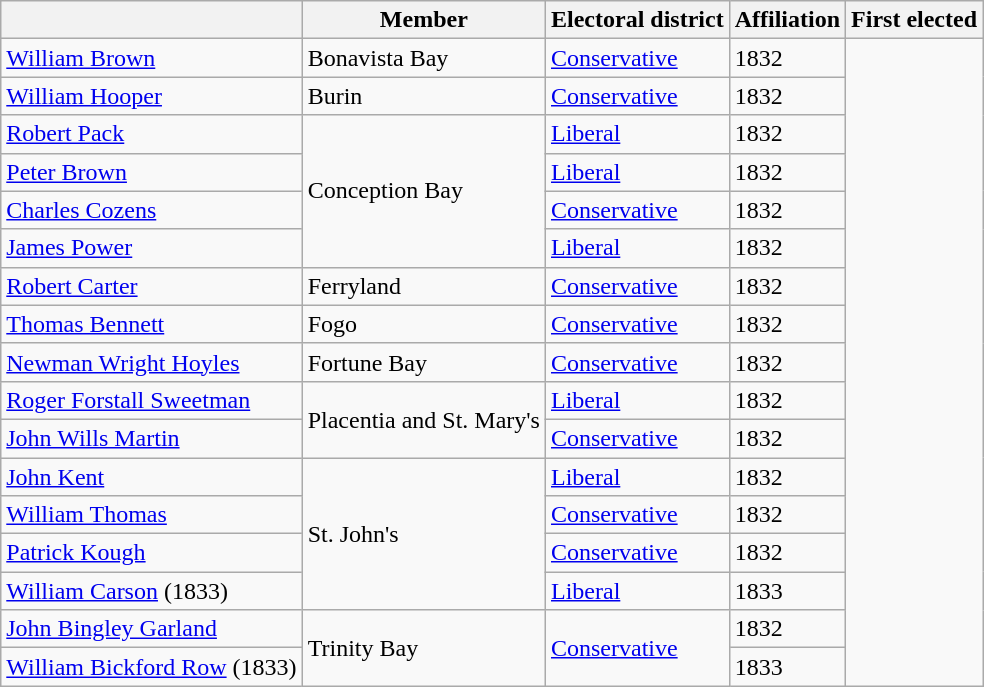<table class="wikitable sortable">
<tr>
<th></th>
<th>Member</th>
<th>Electoral district</th>
<th>Affiliation</th>
<th>First elected</th>
</tr>
<tr>
<td><a href='#'>William Brown</a></td>
<td>Bonavista Bay</td>
<td><a href='#'>Conservative</a></td>
<td>1832</td>
</tr>
<tr>
<td><a href='#'>William Hooper</a></td>
<td>Burin</td>
<td><a href='#'>Conservative</a></td>
<td>1832</td>
</tr>
<tr>
<td><a href='#'>Robert Pack</a></td>
<td rowspan=4>Conception Bay</td>
<td><a href='#'>Liberal</a></td>
<td>1832</td>
</tr>
<tr>
<td><a href='#'>Peter Brown</a></td>
<td><a href='#'>Liberal</a></td>
<td>1832</td>
</tr>
<tr>
<td><a href='#'>Charles Cozens</a></td>
<td><a href='#'>Conservative</a></td>
<td>1832</td>
</tr>
<tr>
<td><a href='#'>James Power</a></td>
<td><a href='#'>Liberal</a></td>
<td>1832</td>
</tr>
<tr>
<td><a href='#'>Robert Carter</a></td>
<td>Ferryland</td>
<td><a href='#'>Conservative</a></td>
<td>1832</td>
</tr>
<tr>
<td><a href='#'>Thomas Bennett</a></td>
<td>Fogo</td>
<td><a href='#'>Conservative</a></td>
<td>1832</td>
</tr>
<tr>
<td><a href='#'>Newman Wright Hoyles</a></td>
<td>Fortune Bay</td>
<td><a href='#'>Conservative</a></td>
<td>1832</td>
</tr>
<tr>
<td><a href='#'>Roger Forstall Sweetman</a></td>
<td rowspan=2>Placentia and St. Mary's</td>
<td><a href='#'>Liberal</a></td>
<td>1832</td>
</tr>
<tr>
<td><a href='#'>John Wills Martin</a></td>
<td><a href='#'>Conservative</a></td>
<td>1832</td>
</tr>
<tr>
<td><a href='#'>John Kent</a></td>
<td rowspan=4>St. John's</td>
<td><a href='#'>Liberal</a></td>
<td>1832</td>
</tr>
<tr>
<td><a href='#'>William Thomas</a></td>
<td><a href='#'>Conservative</a></td>
<td>1832</td>
</tr>
<tr>
<td><a href='#'>Patrick Kough</a></td>
<td><a href='#'>Conservative</a></td>
<td>1832</td>
</tr>
<tr>
<td><a href='#'>William Carson</a> (1833)</td>
<td><a href='#'>Liberal</a></td>
<td>1833</td>
</tr>
<tr>
<td><a href='#'>John Bingley Garland</a></td>
<td rowspan=2>Trinity Bay</td>
<td rowspan=2><a href='#'>Conservative</a></td>
<td>1832</td>
</tr>
<tr>
<td><a href='#'>William Bickford Row</a> (1833)</td>
<td>1833</td>
</tr>
</table>
